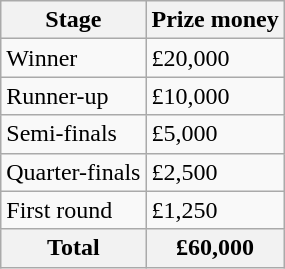<table class="wikitable">
<tr>
<th>Stage</th>
<th>Prize money</th>
</tr>
<tr>
<td>Winner</td>
<td>£20,000</td>
</tr>
<tr>
<td>Runner-up</td>
<td>£10,000</td>
</tr>
<tr>
<td>Semi-finals</td>
<td>£5,000</td>
</tr>
<tr>
<td>Quarter-finals</td>
<td>£2,500</td>
</tr>
<tr>
<td>First round</td>
<td>£1,250</td>
</tr>
<tr>
<th>Total</th>
<th>£60,000</th>
</tr>
</table>
